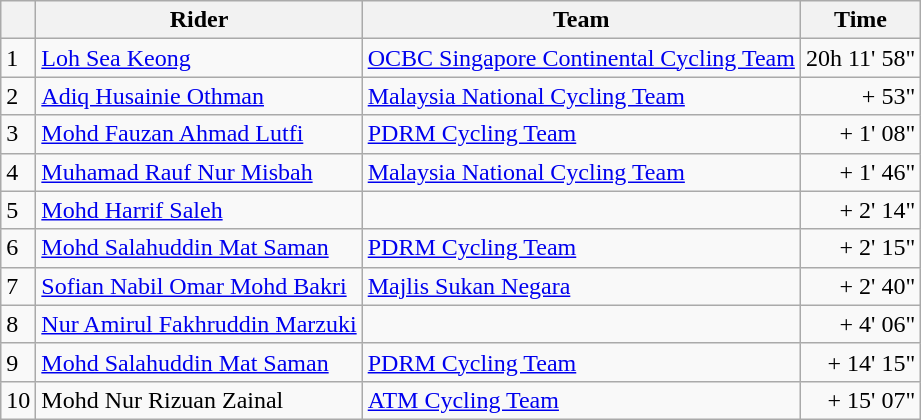<table class=wikitable>
<tr>
<th></th>
<th>Rider</th>
<th>Team</th>
<th>Time</th>
</tr>
<tr>
<td>1</td>
<td><a href='#'>Loh Sea Keong</a> </td>
<td><a href='#'>OCBC Singapore Continental Cycling Team</a></td>
<td align=right>20h 11' 58"</td>
</tr>
<tr>
<td>2</td>
<td><a href='#'>Adiq Husainie Othman</a></td>
<td><a href='#'>Malaysia National Cycling Team</a></td>
<td align=right>+ 53"</td>
</tr>
<tr>
<td>3</td>
<td><a href='#'>Mohd Fauzan Ahmad Lutfi</a></td>
<td><a href='#'>PDRM Cycling Team</a></td>
<td align=right>+ 1' 08"</td>
</tr>
<tr>
<td>4</td>
<td><a href='#'>Muhamad Rauf Nur Misbah</a></td>
<td><a href='#'>Malaysia National Cycling Team</a></td>
<td align=right>+ 1' 46"</td>
</tr>
<tr>
<td>5</td>
<td><a href='#'>Mohd Harrif Saleh</a></td>
<td></td>
<td align=right>+ 2' 14"</td>
</tr>
<tr>
<td>6</td>
<td><a href='#'>Mohd Salahuddin Mat Saman</a></td>
<td><a href='#'>PDRM Cycling Team</a></td>
<td align=right>+ 2' 15"</td>
</tr>
<tr>
<td>7</td>
<td><a href='#'>Sofian Nabil Omar Mohd Bakri</a></td>
<td><a href='#'>Majlis Sukan Negara</a></td>
<td align=right>+ 2' 40"</td>
</tr>
<tr>
<td>8</td>
<td><a href='#'>Nur Amirul Fakhruddin Marzuki</a></td>
<td></td>
<td align=right>+ 4' 06"</td>
</tr>
<tr>
<td>9</td>
<td><a href='#'>Mohd Salahuddin Mat Saman</a></td>
<td><a href='#'>PDRM Cycling Team</a></td>
<td align=right>+ 14' 15"</td>
</tr>
<tr>
<td>10</td>
<td>Mohd Nur Rizuan Zainal</td>
<td><a href='#'>ATM Cycling Team</a></td>
<td align=right>+ 15' 07"</td>
</tr>
</table>
